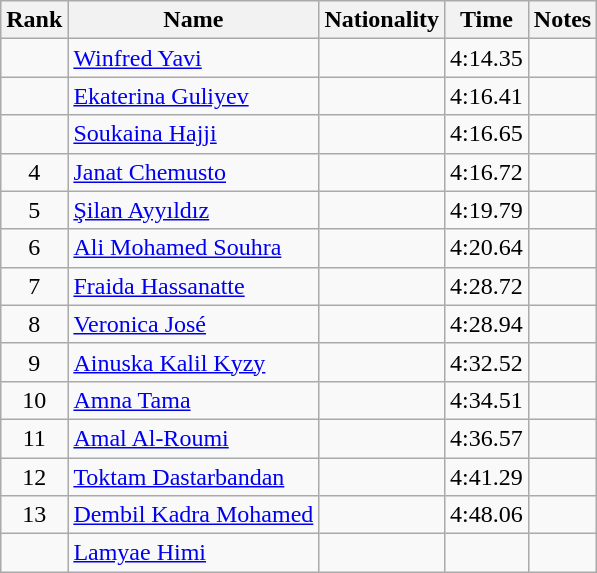<table class="wikitable sortable" style="text-align:center">
<tr>
<th>Rank</th>
<th>Name</th>
<th>Nationality</th>
<th>Time</th>
<th>Notes</th>
</tr>
<tr>
<td></td>
<td align=left><a href='#'>Winfred Yavi</a></td>
<td align=left></td>
<td>4:14.35</td>
<td></td>
</tr>
<tr>
<td></td>
<td align=left><a href='#'>Ekaterina Guliyev</a></td>
<td align=left></td>
<td>4:16.41</td>
<td></td>
</tr>
<tr>
<td></td>
<td align=left><a href='#'>Soukaina Hajji</a></td>
<td align=left></td>
<td>4:16.65</td>
<td></td>
</tr>
<tr>
<td>4</td>
<td align=left><a href='#'>Janat Chemusto</a></td>
<td align=left></td>
<td>4:16.72</td>
<td></td>
</tr>
<tr>
<td>5</td>
<td align=left><a href='#'>Şilan Ayyıldız</a></td>
<td align=left></td>
<td>4:19.79</td>
<td></td>
</tr>
<tr>
<td>6</td>
<td align=left><a href='#'>Ali Mohamed Souhra</a></td>
<td align=left></td>
<td>4:20.64</td>
<td></td>
</tr>
<tr>
<td>7</td>
<td align=left><a href='#'>Fraida Hassanatte</a></td>
<td align=left></td>
<td>4:28.72</td>
<td></td>
</tr>
<tr>
<td>8</td>
<td align=left><a href='#'>Veronica José</a></td>
<td align=left></td>
<td>4:28.94</td>
<td></td>
</tr>
<tr>
<td>9</td>
<td align=left><a href='#'>Ainuska Kalil Kyzy</a></td>
<td align=left></td>
<td>4:32.52</td>
<td></td>
</tr>
<tr>
<td>10</td>
<td align=left><a href='#'>Amna Tama</a></td>
<td align=left></td>
<td>4:34.51</td>
<td></td>
</tr>
<tr>
<td>11</td>
<td align=left><a href='#'>Amal Al-Roumi</a></td>
<td align=left></td>
<td>4:36.57</td>
<td></td>
</tr>
<tr>
<td>12</td>
<td align=left><a href='#'>Toktam Dastarbandan</a></td>
<td align=left></td>
<td>4:41.29</td>
<td></td>
</tr>
<tr>
<td>13</td>
<td align=left><a href='#'>Dembil Kadra Mohamed</a></td>
<td align=left></td>
<td>4:48.06</td>
<td></td>
</tr>
<tr>
<td></td>
<td align=left><a href='#'>Lamyae Himi</a></td>
<td align=left></td>
<td></td>
<td></td>
</tr>
</table>
